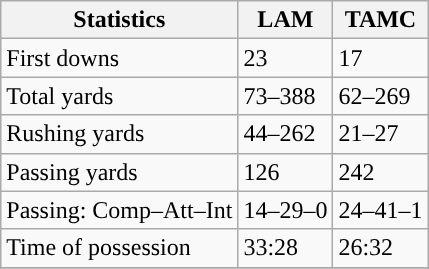<table class="wikitable" style="float: left;">
<tr>
<th>Statistics</th>
<th>LAM</th>
<th>TAMC</th>
</tr>
<tr>
<td>First downs</td>
<td>23</td>
<td>17</td>
</tr>
<tr>
<td>Total yards</td>
<td>73–388</td>
<td>62–269</td>
</tr>
<tr>
<td>Rushing yards</td>
<td>44–262</td>
<td>21–27</td>
</tr>
<tr>
<td>Passing yards</td>
<td>126</td>
<td>242</td>
</tr>
<tr>
<td>Passing: Comp–Att–Int</td>
<td>14–29–0</td>
<td>24–41–1</td>
</tr>
<tr>
<td>Time of possession</td>
<td>33:28</td>
<td>26:32</td>
</tr>
<tr>
</tr>
</table>
